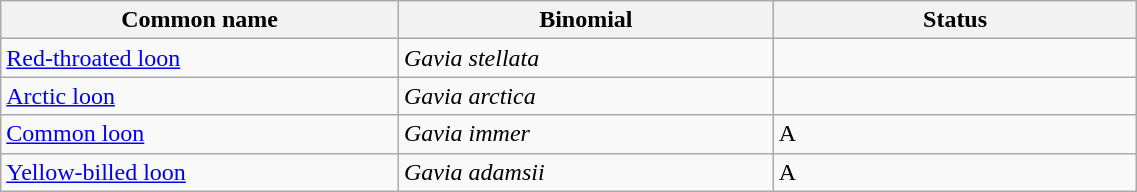<table width=60% class="wikitable">
<tr>
<th width=35%>Common name</th>
<th width=33%>Binomial</th>
<th width=32%>Status</th>
</tr>
<tr>
<td><a href='#'>Red-throated loon</a></td>
<td><em>Gavia stellata</em></td>
<td></td>
</tr>
<tr>
<td><a href='#'>Arctic loon</a></td>
<td><em>Gavia arctica</em></td>
<td></td>
</tr>
<tr>
<td><a href='#'>Common loon</a></td>
<td><em>Gavia immer</em></td>
<td>A</td>
</tr>
<tr>
<td><a href='#'>Yellow-billed loon</a></td>
<td><em>Gavia adamsii</em></td>
<td>A</td>
</tr>
</table>
